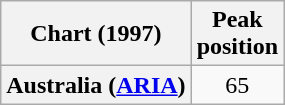<table class="wikitable plainrowheaders">
<tr>
<th>Chart (1997)</th>
<th>Peak<br>position</th>
</tr>
<tr>
<th scope="row">Australia (<a href='#'>ARIA</a>)</th>
<td align="center">65</td>
</tr>
</table>
